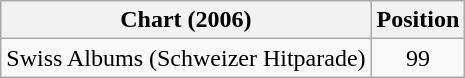<table class="wikitable">
<tr>
<th>Chart (2006)</th>
<th>Position</th>
</tr>
<tr>
<td>Swiss Albums (Schweizer Hitparade)</td>
<td align="center">99</td>
</tr>
</table>
